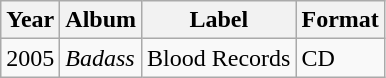<table class="wikitable">
<tr>
<th>Year</th>
<th>Album</th>
<th>Label</th>
<th>Format</th>
</tr>
<tr>
<td>2005</td>
<td><em>Badass</em></td>
<td>Blood Records</td>
<td>CD</td>
</tr>
</table>
